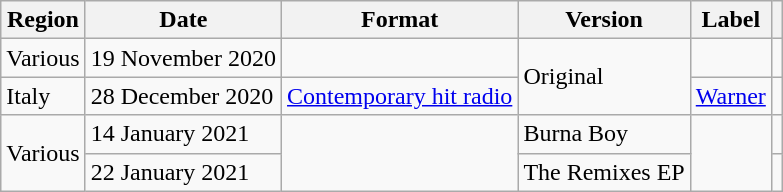<table class="wikitable">
<tr>
<th>Region</th>
<th>Date</th>
<th>Format</th>
<th>Version</th>
<th>Label</th>
<th></th>
</tr>
<tr>
<td scope="row">Various</td>
<td>19 November 2020</td>
<td></td>
<td rowspan="2">Original</td>
<td></td>
<td></td>
</tr>
<tr>
<td>Italy</td>
<td>28 December 2020</td>
<td><a href='#'>Contemporary hit radio</a></td>
<td><a href='#'>Warner</a></td>
<td></td>
</tr>
<tr>
<td rowspan="2">Various</td>
<td>14 January 2021</td>
<td rowspan="2"></td>
<td>Burna Boy</td>
<td rowspan="2"></td>
<td></td>
</tr>
<tr>
<td>22 January 2021</td>
<td>The Remixes EP</td>
<td></td>
</tr>
</table>
